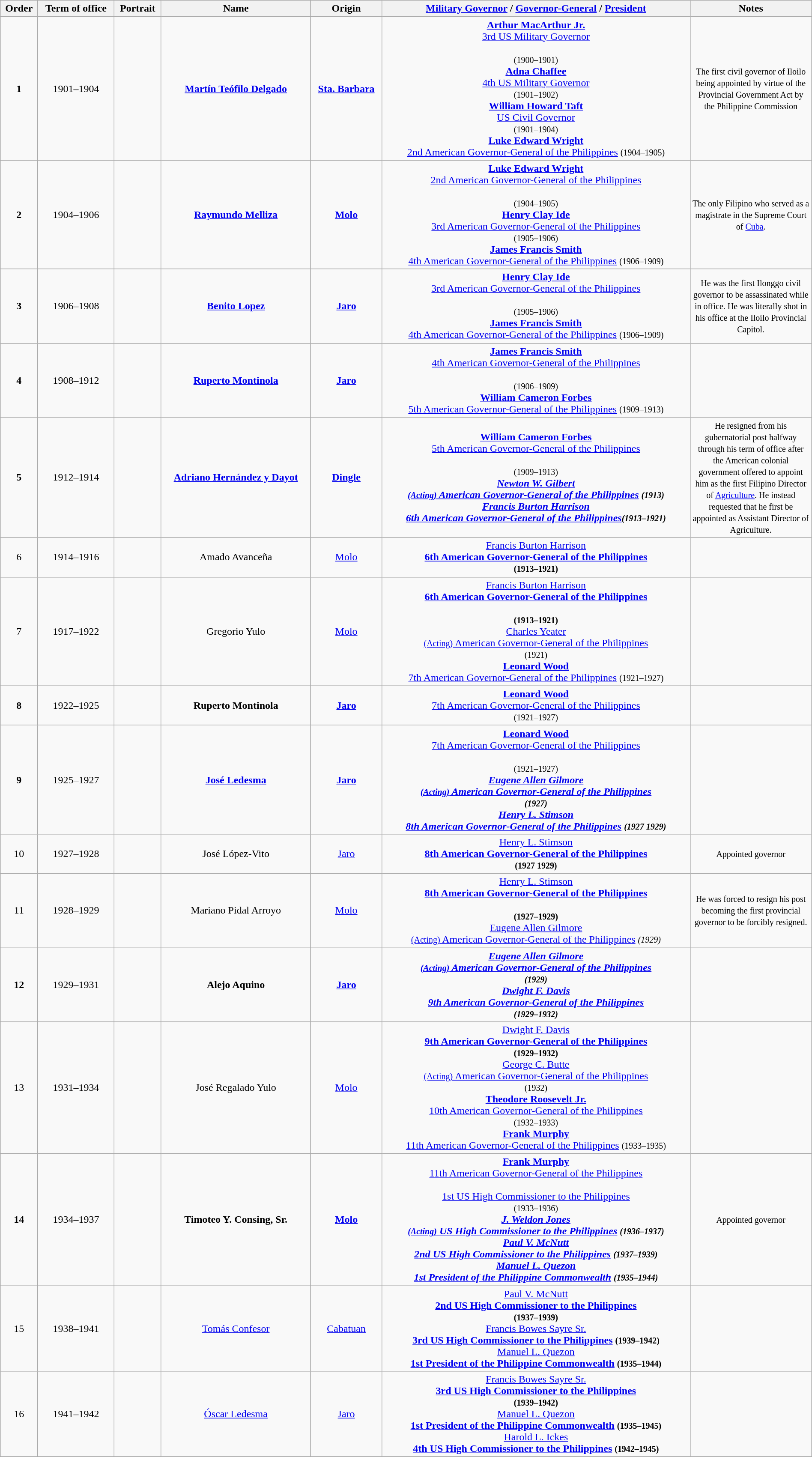<table class="wikitable" style="text-align: center; width:100%">
<tr>
<th>Order</th>
<th>Term of office</th>
<th>Portrait</th>
<th>Name</th>
<th>Origin</th>
<th><a href='#'>Military Governor</a> / <a href='#'>Governor-General</a> / <a href='#'>President</a></th>
<th width=15%>Notes</th>
</tr>
<tr>
<td><strong>1</strong></td>
<td>1901–1904</td>
<td></td>
<td><strong><a href='#'>Martín Teófilo Delgado</a></strong></td>
<td><a href='#'><strong>Sta. Barbara</strong></a></td>
<td> <strong><a href='#'>Arthur MacArthur Jr.</a></strong> <br> <a href='#'>3rd US Military Governor</a><br><br><small>(1900–1901)</small><br>  <strong><a href='#'>Adna Chaffee</a></strong> <br> <a href='#'>4th US Military Governor</a> <br>
<small>(1901–1902)</small><br>  <strong><a href='#'>William Howard Taft</a></strong> <br> <a href='#'>US Civil Governor</a> <br>
<small>(1901–1904)</small><br> <strong><a href='#'>Luke Edward Wright</a></strong> <br> <a href='#'>2nd American Governor-General of the Philippines</a>
<small>(1904–1905)</small></td>
<td><small>The first civil governor of Iloilo being appointed by virtue of the Provincial Government Act by the Philippine Commission</small></td>
</tr>
<tr>
<td><strong>2</strong></td>
<td>1904–1906</td>
<td></td>
<td><strong><a href='#'>Raymundo Melliza</a></strong></td>
<td><a href='#'><strong>Molo</strong></a></td>
<td> <strong><a href='#'>Luke Edward Wright</a></strong> <br> <a href='#'>2nd American Governor-General of the Philippines</a> <br><br><small>(1904–1905)</small> <br>  <strong><a href='#'>Henry Clay Ide</a></strong> <br> <a href='#'>3rd American Governor-General of the Philippines</a> <br>
<small>(1905–1906)</small><br>  <strong><a href='#'>James Francis Smith</a></strong> <br> <a href='#'>4th American Governor-General of the Philippines</a>
<small>(1906–1909)</small></td>
<td><small>The only Filipino who served as a magistrate in the Supreme Court of <a href='#'>Cuba</a>.</small></td>
</tr>
<tr>
<td><strong>3</strong></td>
<td>1906–1908</td>
<td></td>
<td><a href='#'><strong>Benito Lopez</strong></a></td>
<td><a href='#'><strong>Jaro</strong></a></td>
<td> <strong><a href='#'>Henry Clay Ide</a></strong> <br> <a href='#'>3rd American Governor-General of the Philippines</a>  <br><br><small>(1905–1906)</small><br>  <strong><a href='#'>James Francis Smith</a></strong> <br> <a href='#'>4th American Governor-General of the Philippines</a>
<small>(1906–1909)</small></td>
<td><small>He was the first Ilonggo civil governor to be assassinated while in office. He was literally shot in his office at the Iloilo Provincial Capitol.</small></td>
</tr>
<tr>
<td><strong>4</strong></td>
<td>1908–1912</td>
<td></td>
<td><strong><a href='#'>Ruperto Montinola</a></strong></td>
<td><a href='#'><strong>Jaro</strong></a></td>
<td> <strong><a href='#'>James Francis Smith</a></strong> <br> <a href='#'>4th American Governor-General of the Philippines</a> <br><br><small>(1906–1909)</small><br> <strong><a href='#'>William Cameron Forbes</a></strong>  <br> <a href='#'>5th American Governor-General of the Philippines</a>
<small>(1909–1913)</small></td>
<td></td>
</tr>
<tr>
<td><strong>5</strong></td>
<td>1912–1914</td>
<td></td>
<td><a href='#'><strong>Adriano Hernández y Dayot</strong></a></td>
<td><a href='#'><strong>Dingle</strong></a></td>
<td> <strong><a href='#'>William Cameron Forbes</a></strong>  <br> <a href='#'>5th American Governor-General of the Philippines</a> <br><br><small>(1909–1913)</small><br> <strong><em><a href='#'>Newton W. Gilbert</a><strong> <br><a href='#'><small>(Acting)</small> American Governor-General of the Philippines</a><em>
<small></em>(1913)<em></small><br>
 </strong><a href='#'>Francis Burton Harrison</a><strong> <br> <a href='#'>6th American Governor-General of the Philippines</a><small>(1913–1921)</small></td>
<td><small>He resigned from his gubernatorial post halfway through his term of office after the American colonial government offered to appoint him as the first Filipino Director of <a href='#'>Agriculture</a>. He instead requested that he first be appointed as Assistant Director of Agriculture.</small></td>
</tr>
<tr>
<td></strong>6<strong></td>
<td>1914–1916</td>
<td></td>
<td></strong>Amado Avanceña<strong></td>
<td><a href='#'></strong>Molo<strong></a></td>
<td> </strong><a href='#'>Francis Burton Harrison</a><strong> <br> <a href='#'>6th American Governor-General of the Philippines</a><br><small>(1913–1921)</small></td>
<td></td>
</tr>
<tr>
<td></strong>7<strong></td>
<td>1917–1922</td>
<td></td>
<td></strong>Gregorio Yulo<strong></td>
<td><a href='#'></strong>Molo<strong></a></td>
<td> </strong><a href='#'>Francis Burton Harrison</a><strong> <br> <a href='#'>6th American Governor-General of the Philippines</a> <br><br><small>(1913–1921)</small><br>  </em></strong><a href='#'>Charles Yeater</a></strong> <br><a href='#'><small>(Acting)</small> American Governor-General of the Philippines</a> <br><small>(1921)</small><br></em> <strong><a href='#'>Leonard Wood</a></strong> <br> <a href='#'>7th American Governor-General of the Philippines</a>
<small>(1921–1927)</small></td>
<td></td>
</tr>
<tr>
<td><strong>8</strong></td>
<td>1922–1925</td>
<td></td>
<td><strong>Ruperto Montinola</strong></td>
<td><a href='#'><strong>Jaro</strong></a></td>
<td> <strong><a href='#'>Leonard Wood</a></strong> <br> <a href='#'>7th American Governor-General of the Philippines</a><br><small>(1921–1927)</small></td>
<td></td>
</tr>
<tr>
<td><strong>9</strong></td>
<td>1925–1927</td>
<td></td>
<td><strong><a href='#'>José Ledesma</a></strong></td>
<td><a href='#'><strong>Jaro</strong></a></td>
<td> <strong><a href='#'>Leonard Wood</a></strong> <br> <a href='#'>7th American Governor-General of the Philippines</a> <br><br><small>(1921–1927)</small><br> <strong><em><a href='#'>Eugene Allen Gilmore</a><strong> <br><a href='#'><small>(Acting)</small> American Governor-General of the Philippines</a> <br><small>(1927)</small><em><br> </strong><a href='#'>Henry L. Stimson</a><strong> <br><a href='#'>8th American Governor-General of the Philippines</a>
<small>(1927 1929)</small></td>
<td></td>
</tr>
<tr>
<td></strong>10<strong></td>
<td>1927–1928</td>
<td></td>
<td></strong>José López-Vito<strong></td>
<td><a href='#'></strong>Jaro<strong></a></td>
<td> </strong><a href='#'>Henry L. Stimson</a><strong> <br><a href='#'>8th American Governor-General of the Philippines</a><br><small>(1927 1929)</small></td>
<td><small>Appointed governor</small></td>
</tr>
<tr>
<td></strong>11<strong></td>
<td>1928–1929</td>
<td></td>
<td></strong>Mariano Pidal Arroyo<strong></td>
<td><a href='#'></strong>Molo<strong></a></td>
<td> </strong><a href='#'>Henry L. Stimson</a><strong> <br><a href='#'>8th American Governor-General of the Philippines</a> <br><br><small>(1927–1929)</small><br> </em></strong><a href='#'>Eugene Allen Gilmore</a></strong> <br><a href='#'><small>(Acting)</small> American Governor-General of the Philippines</a></em>
<small><em>(1929)</em></small></td>
<td><small>He was forced to resign his post becoming the first provincial governor to be forcibly resigned.</small></td>
</tr>
<tr>
<td><strong>12</strong></td>
<td>1929–1931</td>
<td></td>
<td><strong>Alejo Aquino</strong></td>
<td><a href='#'><strong>Jaro</strong></a></td>
<td> <strong><em><a href='#'>Eugene Allen Gilmore</a><strong> <br><a href='#'><small>(Acting)</small> American Governor-General of the Philippines</a>  <br><small>(1929)</small><em><br>  </strong><a href='#'>Dwight F. Davis</a><strong> <br><a href='#'>9th American Governor-General of the Philippines</a> <br> <small>(1929–1932)</small></td>
<td></td>
</tr>
<tr>
<td></strong>13<strong></td>
<td>1931–1934</td>
<td></td>
<td></strong>José Regalado Yulo<strong></td>
<td><a href='#'></strong>Molo<strong></a></td>
<td> </strong><a href='#'>Dwight F. Davis</a><strong> <br><a href='#'>9th American Governor-General of the Philippines</a><br><small>(1929–1932)</small> <br>  </em></strong><a href='#'>George C. Butte</a></strong> <br><a href='#'><small>(Acting)</small> American Governor-General of the Philippines</a> <br><small>(1932)</small></em> <br>  <strong><a href='#'>Theodore Roosevelt Jr.</a></strong> <br><a href='#'>10th American Governor-General of the Philippines</a> <br>
<small>(1932–1933)</small> <br> <strong><a href='#'>Frank Murphy</a></strong> <br><a href='#'>11th American Governor-General of the Philippines</a>
<small>(1933–1935)</small></td>
<td></td>
</tr>
<tr>
<td><strong>14</strong></td>
<td>1934–1937</td>
<td></td>
<td><strong>Timoteo Y. Consing, Sr.</strong></td>
<td><a href='#'><strong>Molo</strong></a></td>
<td> <strong><a href='#'>Frank Murphy</a></strong> <br><a href='#'>11th American Governor-General of the Philippines</a> <br><br> <a href='#'>1st US High Commissioner to the Philippines</a><br><small>(1933–1936)</small>  <br> <strong><em><a href='#'>J. Weldon Jones</a><strong> <br> <a href='#'><small>(Acting)</small> US High Commissioner to the Philippines</a> <small>(1936–1937)</small><em>  <br> </strong><a href='#'>Paul V. McNutt</a><strong> <br> <a href='#'>2nd US High Commissioner to the Philippines</a>
<small>(1937–1939)</small>  <br>  </strong><a href='#'>Manuel L. Quezon</a><strong> <br> <a href='#'>1st President of the Philippine Commonwealth</a>
<small>(1935–1944)</small></td>
<td><small>Appointed governor</small></td>
</tr>
<tr>
<td></strong>15<strong></td>
<td>1938–1941</td>
<td></td>
<td></strong><a href='#'>Tomás Confesor</a><strong></td>
<td><a href='#'></strong>Cabatuan<strong></a></td>
<td> </strong><a href='#'>Paul V. McNutt</a><strong> <br> <a href='#'>2nd US High Commissioner to the Philippines</a><br><small>(1937–1939)</small> <br>  </strong><a href='#'>Francis Bowes Sayre Sr.</a><strong> <br> <a href='#'>3rd US High Commissioner to the Philippines</a>
<small>(1939–1942)</small> <br>  </strong><a href='#'>Manuel L. Quezon</a><strong> <br> <a href='#'>1st President of the Philippine Commonwealth</a>
<small>(1935–1944)</small></td>
<td></td>
</tr>
<tr>
<td></strong>16<strong></td>
<td>1941–1942</td>
<td></td>
<td></strong><a href='#'>Óscar Ledesma</a><strong></td>
<td><a href='#'></strong>Jaro<strong></a></td>
<td> </strong><a href='#'>Francis Bowes Sayre Sr.</a><strong> <br> <a href='#'>3rd US High Commissioner to the Philippines</a><br><small>(1939–1942)</small><br>  </strong><a href='#'>Manuel L. Quezon</a><strong> <br> <a href='#'>1st President of the Philippine Commonwealth</a>
<small>(1935–1945)</small><br> </strong><a href='#'>Harold L. Ickes</a><strong> <br> <a href='#'>4th US High Commissioner to the Philippines</a>
<small>(1942–1945)</small></td>
<td></td>
</tr>
<tr>
</tr>
</table>
